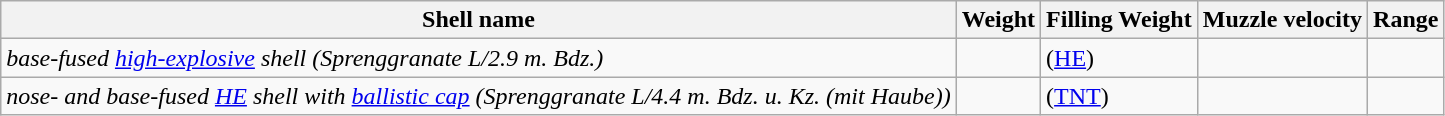<table class="wikitable" border="1">
<tr>
<th>Shell name</th>
<th>Weight</th>
<th>Filling Weight</th>
<th>Muzzle velocity</th>
<th>Range</th>
</tr>
<tr>
<td><em>base-fused <a href='#'>high-explosive</a> shell (Sprenggranate L/2.9 m. Bdz.)</em></td>
<td></td>
<td> (<a href='#'>HE</a>)</td>
<td></td>
<td></td>
</tr>
<tr>
<td><em>nose- and base-fused <a href='#'>HE</a> shell with <a href='#'>ballistic cap</a> (Sprenggranate L/4.4 m. Bdz. u. Kz. (mit Haube))</em></td>
<td></td>
<td> (<a href='#'>TNT</a>)</td>
<td></td>
<td></td>
</tr>
</table>
